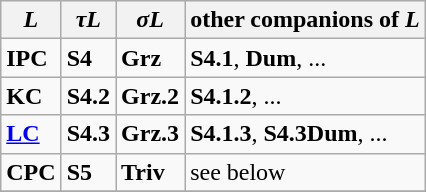<table class="wikitable">
<tr>
<th><em>L</em></th>
<th><em>τL</em></th>
<th><em>σL</em></th>
<th>other companions of <em>L</em></th>
</tr>
<tr>
<td><strong>IPC</strong></td>
<td><strong>S4</strong></td>
<td><strong>Grz</strong></td>
<td><strong>S4.1</strong>, <strong>Dum</strong>, ...</td>
</tr>
<tr>
<td><strong>KC</strong></td>
<td><strong>S4.2</strong></td>
<td><strong>Grz.2</strong></td>
<td><strong>S4.1.2</strong>, ...</td>
</tr>
<tr>
<td><strong><a href='#'>LC</a></strong></td>
<td><strong>S4.3</strong></td>
<td><strong>Grz.3</strong></td>
<td><strong>S4.1.3</strong>, <strong>S4.3Dum</strong>, ...</td>
</tr>
<tr>
<td><strong>CPC</strong></td>
<td><strong>S5</strong></td>
<td><strong>Triv</strong></td>
<td>see below</td>
</tr>
<tr>
</tr>
</table>
